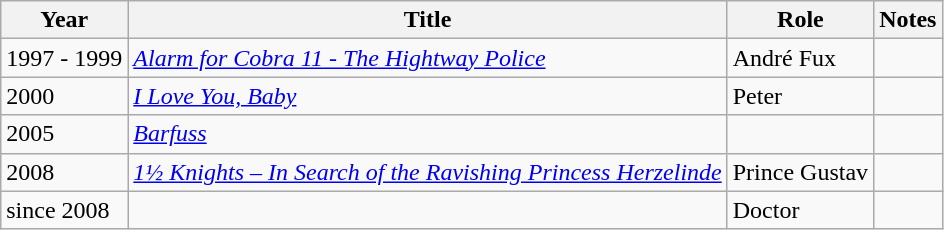<table class="wikitable sortable">
<tr>
<th>Year</th>
<th>Title</th>
<th>Role</th>
<th class="unsortable">Notes</th>
</tr>
<tr>
<td>1997 - 1999</td>
<td><em><a href='#'> Alarm for Cobra 11 - The Hightway Police</a></em></td>
<td>André Fux</td>
<td></td>
</tr>
<tr>
<td>2000</td>
<td><em><a href='#'>I Love You, Baby</a></em></td>
<td>Peter</td>
<td></td>
</tr>
<tr>
<td>2005</td>
<td><em><a href='#'>Barfuss</a></em></td>
<td></td>
<td></td>
</tr>
<tr>
<td>2008</td>
<td><em><a href='#'>1½ Knights – In Search of the Ravishing Princess Herzelinde</a></em></td>
<td>Prince Gustav</td>
<td></td>
</tr>
<tr>
<td>since 2008</td>
<td></td>
<td>Doctor</td>
<td></td>
</tr>
</table>
